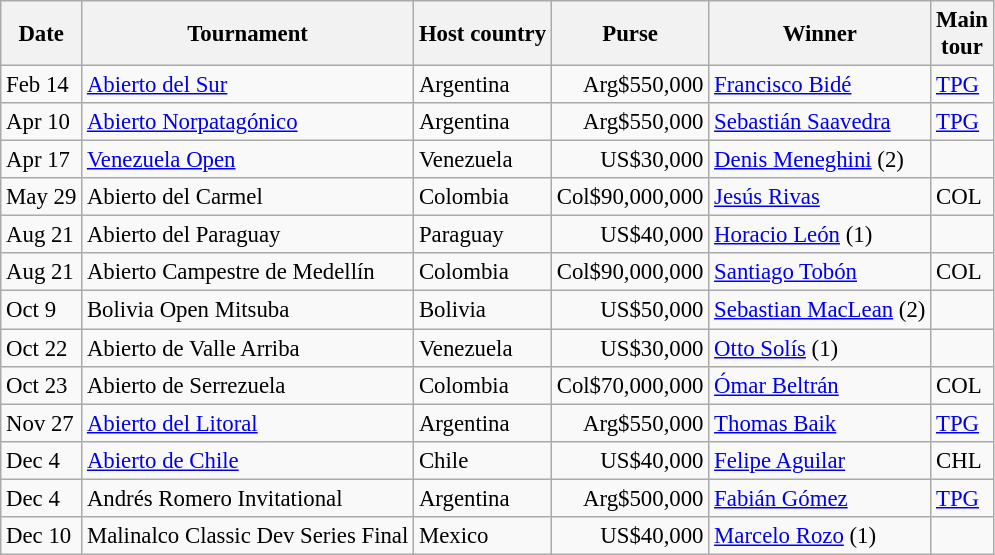<table class="wikitable" style="font-size:95%;">
<tr>
<th>Date</th>
<th>Tournament</th>
<th>Host country</th>
<th>Purse</th>
<th>Winner</th>
<th>Main<br>tour</th>
</tr>
<tr>
<td>Feb 14</td>
<td><a href='#'>Abierto del Sur</a></td>
<td>Argentina</td>
<td align=right>Arg$550,000</td>
<td> <a href='#'>Francisco Bidé</a></td>
<td><a href='#'>TPG</a></td>
</tr>
<tr>
<td>Apr 10</td>
<td><a href='#'>Abierto Norpatagónico</a></td>
<td>Argentina</td>
<td align=right>Arg$550,000</td>
<td> <a href='#'>Sebastián Saavedra</a></td>
<td><a href='#'>TPG</a></td>
</tr>
<tr>
<td>Apr 17</td>
<td><a href='#'>Venezuela Open</a></td>
<td>Venezuela</td>
<td align=right>US$30,000</td>
<td> <a href='#'>Denis Meneghini</a> (2)</td>
<td></td>
</tr>
<tr>
<td>May 29</td>
<td>Abierto del Carmel</td>
<td>Colombia</td>
<td align=right>Col$90,000,000</td>
<td> <a href='#'>Jesús Rivas</a></td>
<td>COL</td>
</tr>
<tr>
<td>Aug 21</td>
<td>Abierto del Paraguay</td>
<td>Paraguay</td>
<td align=right>US$40,000</td>
<td> <a href='#'>Horacio León</a> (1)</td>
<td></td>
</tr>
<tr>
<td>Aug 21</td>
<td>Abierto Campestre de Medellín</td>
<td>Colombia</td>
<td align=right>Col$90,000,000</td>
<td> <a href='#'>Santiago Tobón</a></td>
<td>COL</td>
</tr>
<tr>
<td>Oct 9</td>
<td>Bolivia Open Mitsuba</td>
<td>Bolivia</td>
<td align=right>US$50,000</td>
<td> <a href='#'>Sebastian MacLean</a> (2)</td>
<td></td>
</tr>
<tr>
<td>Oct 22</td>
<td>Abierto de Valle Arriba</td>
<td>Venezuela</td>
<td align=right>US$30,000</td>
<td> <a href='#'>Otto Solís</a> (1)</td>
<td></td>
</tr>
<tr>
<td>Oct 23</td>
<td>Abierto de Serrezuela</td>
<td>Colombia</td>
<td align=right>Col$70,000,000</td>
<td> <a href='#'>Ómar Beltrán</a></td>
<td>COL</td>
</tr>
<tr>
<td>Nov 27</td>
<td><a href='#'>Abierto del Litoral</a></td>
<td>Argentina</td>
<td align=right>Arg$550,000</td>
<td> <a href='#'>Thomas Baik</a></td>
<td><a href='#'>TPG</a></td>
</tr>
<tr>
<td>Dec 4</td>
<td><a href='#'>Abierto de Chile</a></td>
<td>Chile</td>
<td align=right>US$40,000</td>
<td> <a href='#'>Felipe Aguilar</a></td>
<td>CHL</td>
</tr>
<tr>
<td>Dec 4</td>
<td>Andrés Romero Invitational</td>
<td>Argentina</td>
<td align=right>Arg$500,000</td>
<td> <a href='#'>Fabián Gómez</a></td>
<td><a href='#'>TPG</a></td>
</tr>
<tr>
<td>Dec 10</td>
<td>Malinalco Classic Dev Series Final</td>
<td>Mexico</td>
<td align=right>US$40,000</td>
<td> <a href='#'>Marcelo Rozo</a> (1)</td>
<td></td>
</tr>
</table>
